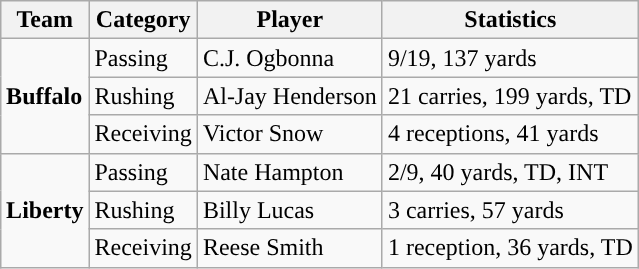<table class="wikitable" style="float: right;">
<tr>
<th>Team</th>
<th>Category</th>
<th>Player</th>
<th>Statistics</th>
</tr>
<tr>
<td rowspan=3><strong>Buffalo</strong></td>
<td>Passing</td>
<td>C.J. Ogbonna</td>
<td>9/19, 137 yards</td>
</tr>
<tr>
<td>Rushing</td>
<td>Al-Jay Henderson</td>
<td>21 carries, 199 yards, TD</td>
</tr>
<tr>
<td>Receiving</td>
<td>Victor Snow</td>
<td>4 receptions, 41 yards</td>
</tr>
<tr>
<td rowspan=3><strong>Liberty</strong></td>
<td>Passing</td>
<td>Nate Hampton</td>
<td>2/9, 40 yards, TD, INT</td>
</tr>
<tr>
<td>Rushing</td>
<td>Billy Lucas</td>
<td>3 carries, 57 yards</td>
</tr>
<tr>
<td>Receiving</td>
<td>Reese Smith</td>
<td>1 reception, 36 yards, TD</td>
</tr>
</table>
